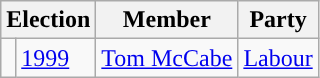<table class="wikitable">
<tr>
<th colspan="2">Election</th>
<th>Member</th>
<th>Party</th>
</tr>
<tr>
<td style="background-color: "></td>
<td><a href='#'>1999</a></td>
<td><a href='#'>Tom McCabe</a></td>
<td><a href='#'>Labour</a></td>
</tr>
</table>
